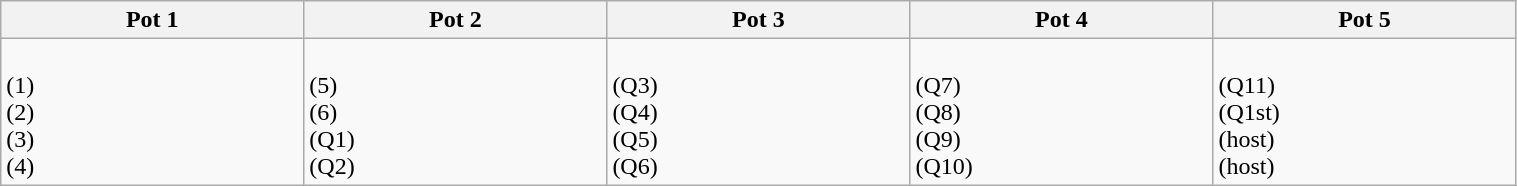<table class="wikitable" style="width:80%;">
<tr>
<th width=15%><strong>Pot 1</strong></th>
<th width=15%><strong>Pot 2</strong></th>
<th width=15%><strong>Pot 3</strong></th>
<th width=15%><strong>Pot 4</strong></th>
<th width=15%><strong>Pot 5</strong></th>
</tr>
<tr>
<td><br> (1)<br>
 (2)<br>
 (3)<br>
 (4)</td>
<td><br> (5)<br>
 (6)<br>
 (Q1)<br>
 (Q2)</td>
<td><br> (Q3)<br>
 (Q4)<br>
 (Q5)<br>
 (Q6)</td>
<td><br> (Q7)<br>
 (Q8)<br>
 (Q9)<br>
 (Q10)</td>
<td><br> (Q11)<br>
 (Q1st)<br>
 (host)<br>
 (host)</td>
</tr>
</table>
